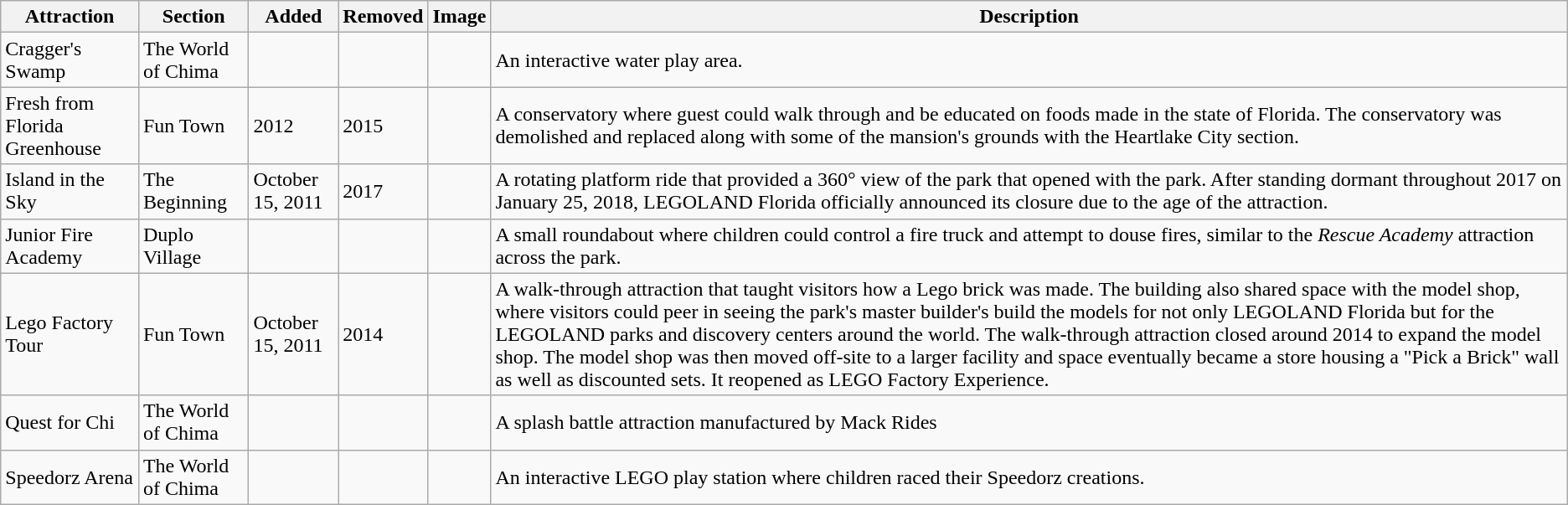<table class="wikitable sortable">
<tr>
<th scope="col">Attraction</th>
<th scope="col">Section</th>
<th scope="col">Added</th>
<th scope="col">Removed</th>
<th scope="col" class="unsortable">Image</th>
<th scope="col" class="unsortable">Description</th>
</tr>
<tr>
<td>Cragger's Swamp</td>
<td>The World of Chima</td>
<td></td>
<td></td>
<td></td>
<td>An interactive water play area.</td>
</tr>
<tr>
<td>Fresh from Florida Greenhouse</td>
<td>Fun Town</td>
<td>2012</td>
<td>2015</td>
<td></td>
<td>A conservatory where guest could walk through and be educated on foods made in the state of Florida.  The conservatory was demolished and replaced along with some of the mansion's grounds with the Heartlake City section.</td>
</tr>
<tr>
<td>Island in the Sky</td>
<td>The Beginning</td>
<td>October 15, 2011</td>
<td>2017</td>
<td></td>
<td>A  rotating platform ride that provided a 360° view of the park that opened with the park. After standing dormant throughout 2017 on January 25, 2018, LEGOLAND Florida officially announced its closure due to the age of the attraction.</td>
</tr>
<tr>
<td>Junior Fire Academy</td>
<td>Duplo Village</td>
<td></td>
<td></td>
<td></td>
<td>A small roundabout where children could control a fire truck and attempt to douse fires, similar to the <em>Rescue Academy</em> attraction across the park.</td>
</tr>
<tr>
<td>Lego Factory Tour</td>
<td>Fun Town</td>
<td>October 15, 2011</td>
<td>2014</td>
<td></td>
<td>A walk-through attraction that taught visitors how a Lego brick was made.  The building also shared space with the model shop, where visitors could peer in seeing the park's master builder's build the models for not only LEGOLAND Florida but for the LEGOLAND parks and discovery centers around the world.  The walk-through attraction closed around 2014 to expand the model shop.  The model shop was then moved off-site to a larger facility and space eventually became a store housing a "Pick a Brick" wall as well as discounted sets. It reopened as LEGO Factory Experience.</td>
</tr>
<tr>
<td>Quest for Chi</td>
<td>The World of Chima</td>
<td></td>
<td></td>
<td></td>
<td>A splash battle attraction manufactured by Mack Rides</td>
</tr>
<tr>
<td>Speedorz Arena</td>
<td>The World of Chima</td>
<td></td>
<td></td>
<td></td>
<td>An interactive LEGO play station where children raced their Speedorz creations.</td>
</tr>
</table>
